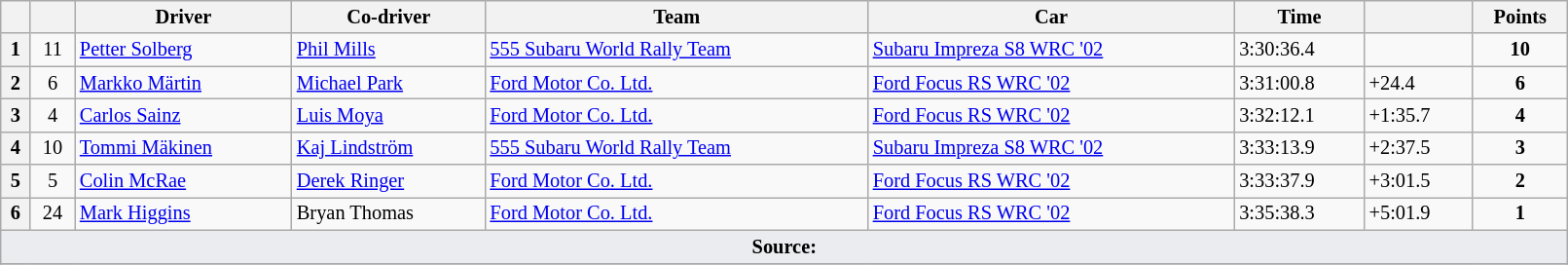<table class="wikitable" width=85% style="font-size: 85%;">
<tr>
<th></th>
<th></th>
<th>Driver</th>
<th>Co-driver</th>
<th>Team</th>
<th>Car</th>
<th>Time</th>
<th></th>
<th>Points</th>
</tr>
<tr>
<th>1</th>
<td align="center">11</td>
<td> <a href='#'>Petter Solberg</a></td>
<td> <a href='#'>Phil Mills</a></td>
<td> <a href='#'>555 Subaru World Rally Team</a></td>
<td><a href='#'>Subaru Impreza S8 WRC '02</a></td>
<td>3:30:36.4</td>
<td></td>
<td align="center"><strong>10</strong></td>
</tr>
<tr>
<th>2</th>
<td align="center">6</td>
<td> <a href='#'>Markko Märtin</a></td>
<td> <a href='#'>Michael Park</a></td>
<td> <a href='#'>Ford Motor Co. Ltd.</a></td>
<td><a href='#'>Ford Focus RS WRC '02</a></td>
<td>3:31:00.8</td>
<td>+24.4</td>
<td align="center"><strong>6</strong></td>
</tr>
<tr>
<th>3</th>
<td align="center">4</td>
<td> <a href='#'>Carlos Sainz</a></td>
<td> <a href='#'>Luis Moya</a></td>
<td> <a href='#'>Ford Motor Co. Ltd.</a></td>
<td><a href='#'>Ford Focus RS WRC '02</a></td>
<td>3:32:12.1</td>
<td>+1:35.7</td>
<td align="center"><strong>4</strong></td>
</tr>
<tr>
<th>4</th>
<td align="center">10</td>
<td> <a href='#'>Tommi Mäkinen</a></td>
<td> <a href='#'>Kaj Lindström</a></td>
<td> <a href='#'>555 Subaru World Rally Team</a></td>
<td><a href='#'>Subaru Impreza S8 WRC '02</a></td>
<td>3:33:13.9</td>
<td>+2:37.5</td>
<td align="center"><strong>3</strong></td>
</tr>
<tr>
<th>5</th>
<td align="center">5</td>
<td> <a href='#'>Colin McRae</a></td>
<td> <a href='#'>Derek Ringer</a></td>
<td> <a href='#'>Ford Motor Co. Ltd.</a></td>
<td><a href='#'>Ford Focus RS WRC '02</a></td>
<td>3:33:37.9</td>
<td>+3:01.5</td>
<td align="center"><strong>2</strong></td>
</tr>
<tr>
<th>6</th>
<td align="center">24</td>
<td> <a href='#'>Mark Higgins</a></td>
<td> Bryan Thomas</td>
<td> <a href='#'>Ford Motor Co. Ltd.</a></td>
<td><a href='#'>Ford Focus RS WRC '02</a></td>
<td>3:35:38.3</td>
<td>+5:01.9</td>
<td align="center"><strong>1</strong></td>
</tr>
<tr>
<td style="background-color:#EAECF0; text-align:center" colspan="9"><strong>Source:</strong></td>
</tr>
<tr>
</tr>
</table>
